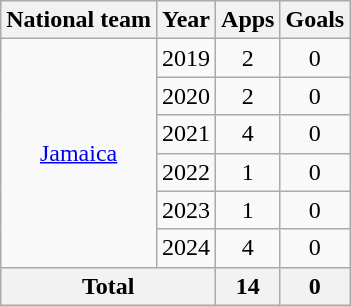<table class="wikitable" style="text-align:center">
<tr>
<th>National team</th>
<th>Year</th>
<th>Apps</th>
<th>Goals</th>
</tr>
<tr>
<td rowspan=6><a href='#'>Jamaica</a></td>
<td>2019</td>
<td>2</td>
<td>0</td>
</tr>
<tr>
<td>2020</td>
<td>2</td>
<td>0</td>
</tr>
<tr>
<td>2021</td>
<td>4</td>
<td>0</td>
</tr>
<tr>
<td>2022</td>
<td>1</td>
<td>0</td>
</tr>
<tr>
<td>2023</td>
<td>1</td>
<td>0</td>
</tr>
<tr>
<td>2024</td>
<td>4</td>
<td>0</td>
</tr>
<tr>
<th colspan=2>Total</th>
<th>14</th>
<th>0</th>
</tr>
</table>
